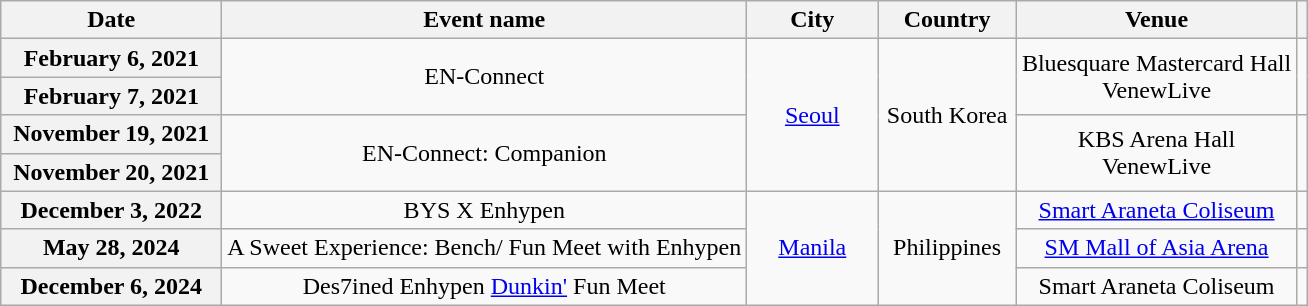<table class="wikitable plainrowheaders" style="text-align:center;">
<tr>
<th width="140">Date</th>
<th>Event name</th>
<th width="80">City</th>
<th width="85">Country</th>
<th>Venue</th>
<th></th>
</tr>
<tr>
<th scope="row">February 6, 2021</th>
<td rowspan="2">EN-Connect</td>
<td rowspan="4"><a href='#'>Seoul</a></td>
<td rowspan="4">South Korea</td>
<td rowspan="2">Bluesquare Mastercard Hall<br> VenewLive</td>
<td rowspan="2" style="text-align:center"></td>
</tr>
<tr>
<th scope="row">February 7, 2021</th>
</tr>
<tr>
<th scope="row">November 19, 2021</th>
<td rowspan="2">EN-Connect: Companion</td>
<td rowspan="2">KBS Arena Hall<br>VenewLive</td>
<td style="text-align:center" rowspan="2"></td>
</tr>
<tr>
<th scope="row">November 20, 2021</th>
</tr>
<tr>
<th scope="row">December 3, 2022</th>
<td>BYS X Enhypen</td>
<td rowspan="3"><a href='#'>Manila</a></td>
<td rowspan="3">Philippines</td>
<td><a href='#'>Smart Araneta Coliseum</a></td>
<td style="text-align:center"></td>
</tr>
<tr>
<th scope="row">May 28, 2024</th>
<td>A Sweet Experience: Bench/ Fun Meet with Enhypen</td>
<td><a href='#'>SM Mall of Asia Arena</a></td>
<td style="text-align:center"></td>
</tr>
<tr>
<th scope="row">December 6, 2024</th>
<td>Des7ined Enhypen <a href='#'>Dunkin'</a> Fun Meet</td>
<td>Smart Araneta Coliseum</td>
<td></td>
</tr>
</table>
